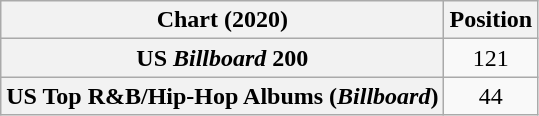<table class="wikitable sortable plainrowheaders" style="text-align:center">
<tr>
<th scope="col">Chart (2020)</th>
<th scope="col">Position</th>
</tr>
<tr>
<th scope="row">US <em>Billboard</em> 200</th>
<td>121</td>
</tr>
<tr>
<th scope="row">US Top R&B/Hip-Hop Albums (<em>Billboard</em>)</th>
<td>44</td>
</tr>
</table>
